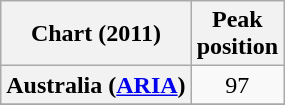<table class="wikitable sortable plainrowheaders" style="text-align:center">
<tr>
<th scope="col">Chart (2011)</th>
<th scope="col">Peak<br>position</th>
</tr>
<tr>
<th scope="row">Australia (<a href='#'>ARIA</a>)</th>
<td>97</td>
</tr>
<tr>
</tr>
<tr>
</tr>
<tr>
</tr>
</table>
